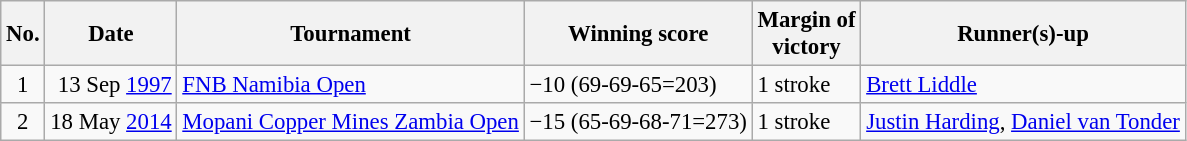<table class="wikitable" style="font-size:95%;">
<tr>
<th>No.</th>
<th>Date</th>
<th>Tournament</th>
<th>Winning score</th>
<th>Margin of<br>victory</th>
<th>Runner(s)-up</th>
</tr>
<tr>
<td align=center>1</td>
<td align=right>13 Sep <a href='#'>1997</a></td>
<td><a href='#'>FNB Namibia Open</a></td>
<td>−10 (69-69-65=203)</td>
<td>1 stroke</td>
<td> <a href='#'>Brett Liddle</a></td>
</tr>
<tr>
<td align=center>2</td>
<td align=right>18 May <a href='#'>2014</a></td>
<td><a href='#'>Mopani Copper Mines Zambia Open</a></td>
<td>−15 (65-69-68-71=273)</td>
<td>1 stroke</td>
<td> <a href='#'>Justin Harding</a>,  <a href='#'>Daniel van Tonder</a></td>
</tr>
</table>
